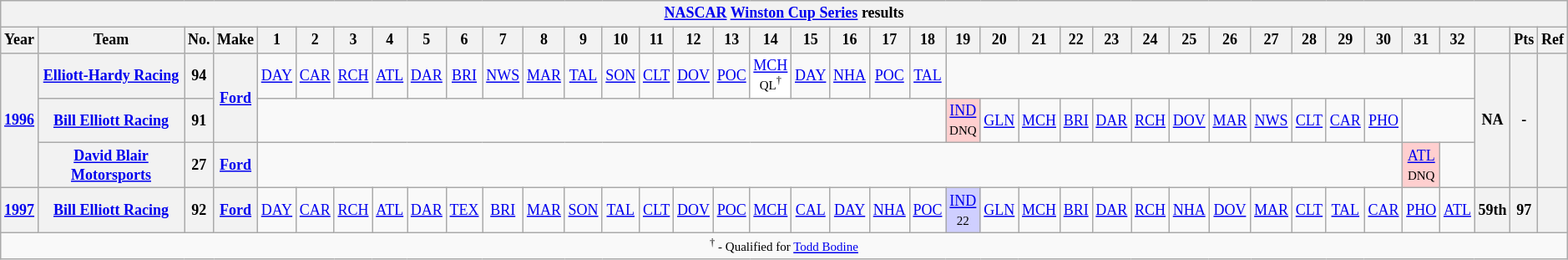<table class="wikitable" style="text-align:center; font-size:75%">
<tr>
<th colspan=45><a href='#'>NASCAR</a> <a href='#'>Winston Cup Series</a> results</th>
</tr>
<tr>
<th>Year</th>
<th>Team</th>
<th>No.</th>
<th>Make</th>
<th>1</th>
<th>2</th>
<th>3</th>
<th>4</th>
<th>5</th>
<th>6</th>
<th>7</th>
<th>8</th>
<th>9</th>
<th>10</th>
<th>11</th>
<th>12</th>
<th>13</th>
<th>14</th>
<th>15</th>
<th>16</th>
<th>17</th>
<th>18</th>
<th>19</th>
<th>20</th>
<th>21</th>
<th>22</th>
<th>23</th>
<th>24</th>
<th>25</th>
<th>26</th>
<th>27</th>
<th>28</th>
<th>29</th>
<th>30</th>
<th>31</th>
<th>32</th>
<th></th>
<th>Pts</th>
<th>Ref</th>
</tr>
<tr>
<th rowspan=3><a href='#'>1996</a></th>
<th><a href='#'>Elliott-Hardy Racing</a></th>
<th>94</th>
<th rowspan=2><a href='#'>Ford</a></th>
<td><a href='#'>DAY</a></td>
<td><a href='#'>CAR</a></td>
<td><a href='#'>RCH</a></td>
<td><a href='#'>ATL</a></td>
<td><a href='#'>DAR</a></td>
<td><a href='#'>BRI</a></td>
<td><a href='#'>NWS</a></td>
<td><a href='#'>MAR</a></td>
<td><a href='#'>TAL</a></td>
<td><a href='#'>SON</a></td>
<td><a href='#'>CLT</a></td>
<td><a href='#'>DOV</a></td>
<td><a href='#'>POC</a></td>
<td style="background:#FFFFFF;"><a href='#'>MCH</a><br><small>QL<sup>†</sup></small></td>
<td><a href='#'>DAY</a></td>
<td><a href='#'>NHA</a></td>
<td><a href='#'>POC</a></td>
<td><a href='#'>TAL</a></td>
<td colspan=14></td>
<th rowspan=3>NA</th>
<th rowspan=3>-</th>
<th rowspan=3></th>
</tr>
<tr>
<th><a href='#'>Bill Elliott Racing</a></th>
<th>91</th>
<td colspan=18></td>
<td style="background:#FFCFCF;"><a href='#'>IND</a><br><small>DNQ</small></td>
<td><a href='#'>GLN</a></td>
<td><a href='#'>MCH</a></td>
<td><a href='#'>BRI</a></td>
<td><a href='#'>DAR</a></td>
<td><a href='#'>RCH</a></td>
<td><a href='#'>DOV</a></td>
<td><a href='#'>MAR</a></td>
<td><a href='#'>NWS</a></td>
<td><a href='#'>CLT</a></td>
<td><a href='#'>CAR</a></td>
<td><a href='#'>PHO</a></td>
<td colspan=2></td>
</tr>
<tr>
<th><a href='#'>David Blair Motorsports</a></th>
<th>27</th>
<th><a href='#'>Ford</a></th>
<td colspan=30></td>
<td style="background:#FFCFCF;"><a href='#'>ATL</a><br><small>DNQ</small></td>
<td></td>
</tr>
<tr>
<th><a href='#'>1997</a></th>
<th><a href='#'>Bill Elliott Racing</a></th>
<th>92</th>
<th><a href='#'>Ford</a></th>
<td><a href='#'>DAY</a></td>
<td><a href='#'>CAR</a></td>
<td><a href='#'>RCH</a></td>
<td><a href='#'>ATL</a></td>
<td><a href='#'>DAR</a></td>
<td><a href='#'>TEX</a></td>
<td><a href='#'>BRI</a></td>
<td><a href='#'>MAR</a></td>
<td><a href='#'>SON</a></td>
<td><a href='#'>TAL</a></td>
<td><a href='#'>CLT</a></td>
<td><a href='#'>DOV</a></td>
<td><a href='#'>POC</a></td>
<td><a href='#'>MCH</a></td>
<td><a href='#'>CAL</a></td>
<td><a href='#'>DAY</a></td>
<td><a href='#'>NHA</a></td>
<td><a href='#'>POC</a></td>
<td style="background:#CFCFFF;"><a href='#'>IND</a><br><small>22</small></td>
<td><a href='#'>GLN</a></td>
<td><a href='#'>MCH</a></td>
<td><a href='#'>BRI</a></td>
<td><a href='#'>DAR</a></td>
<td><a href='#'>RCH</a></td>
<td><a href='#'>NHA</a></td>
<td><a href='#'>DOV</a></td>
<td><a href='#'>MAR</a></td>
<td><a href='#'>CLT</a></td>
<td><a href='#'>TAL</a></td>
<td><a href='#'>CAR</a></td>
<td><a href='#'>PHO</a></td>
<td><a href='#'>ATL</a></td>
<th>59th</th>
<th>97</th>
<th></th>
</tr>
<tr>
<td colspan=43><small><sup>†</sup> - Qualified for <a href='#'>Todd Bodine</a></small></td>
</tr>
</table>
